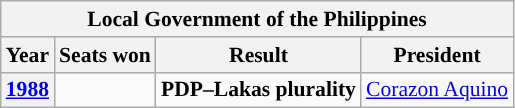<table class="wikitable" style="text-align:center; font-size:90%">
<tr>
<th colspan="4">Local Government of the Philippines</th>
</tr>
<tr>
<th>Year</th>
<th>Seats won</th>
<th>Result</th>
<th>President</th>
</tr>
<tr>
<th><a href='#'>1988</a></th>
<td></td>
<td><strong>PDP–Lakas plurality</strong></td>
<td style="background-color:"><a href='#'>Corazon Aquino</a></td>
</tr>
</table>
